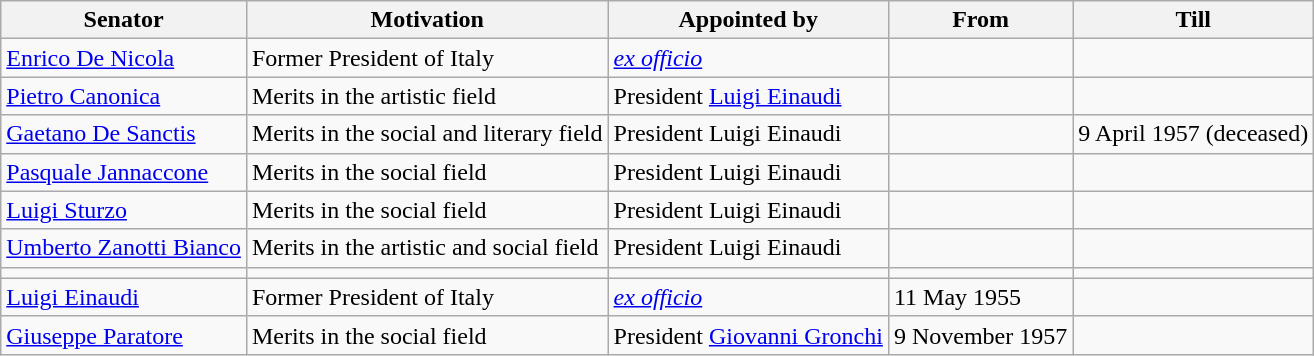<table class="wikitable">
<tr>
<th>Senator</th>
<th>Motivation</th>
<th>Appointed by</th>
<th>From</th>
<th>Till</th>
</tr>
<tr>
<td><a href='#'>Enrico De Nicola</a></td>
<td>Former President of Italy</td>
<td><em><a href='#'>ex officio</a></em></td>
<td></td>
<td></td>
</tr>
<tr>
<td><a href='#'>Pietro Canonica</a></td>
<td>Merits in the artistic field</td>
<td>President <a href='#'>Luigi Einaudi</a></td>
<td></td>
<td></td>
</tr>
<tr>
<td><a href='#'>Gaetano De Sanctis</a></td>
<td>Merits in the social and literary field</td>
<td>President Luigi Einaudi</td>
<td></td>
<td>9 April 1957 (deceased)</td>
</tr>
<tr>
<td><a href='#'>Pasquale Jannaccone</a></td>
<td>Merits in the social field</td>
<td>President Luigi Einaudi</td>
<td></td>
<td></td>
</tr>
<tr>
<td><a href='#'>Luigi Sturzo</a></td>
<td>Merits in the social field</td>
<td>President Luigi Einaudi</td>
<td></td>
<td></td>
</tr>
<tr>
<td><a href='#'>Umberto Zanotti Bianco</a></td>
<td>Merits in the artistic and social field</td>
<td>President Luigi Einaudi</td>
<td></td>
<td></td>
</tr>
<tr>
<td></td>
<td></td>
<td></td>
<td></td>
<td></td>
</tr>
<tr>
<td><a href='#'>Luigi Einaudi</a></td>
<td>Former President of Italy</td>
<td><em><a href='#'>ex officio</a></em></td>
<td>11 May 1955</td>
<td></td>
</tr>
<tr>
<td><a href='#'>Giuseppe Paratore</a></td>
<td>Merits in the social field</td>
<td>President <a href='#'>Giovanni Gronchi</a></td>
<td>9 November 1957</td>
<td></td>
</tr>
</table>
